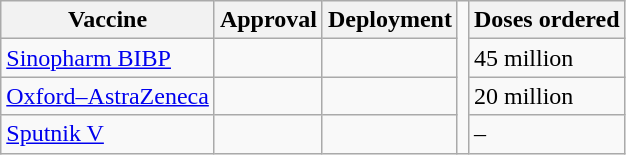<table class="wikitable">
<tr>
<th>Vaccine</th>
<th>Approval</th>
<th>Deployment</th>
<td rowspan="4"></td>
<th>Doses ordered</th>
</tr>
<tr>
<td><a href='#'>Sinopharm BIBP</a></td>
<td></td>
<td></td>
<td>45 million</td>
</tr>
<tr>
<td><a href='#'>Oxford–AstraZeneca</a></td>
<td></td>
<td></td>
<td>20 million</td>
</tr>
<tr>
<td><a href='#'>Sputnik V</a></td>
<td></td>
<td></td>
<td>–</td>
</tr>
</table>
